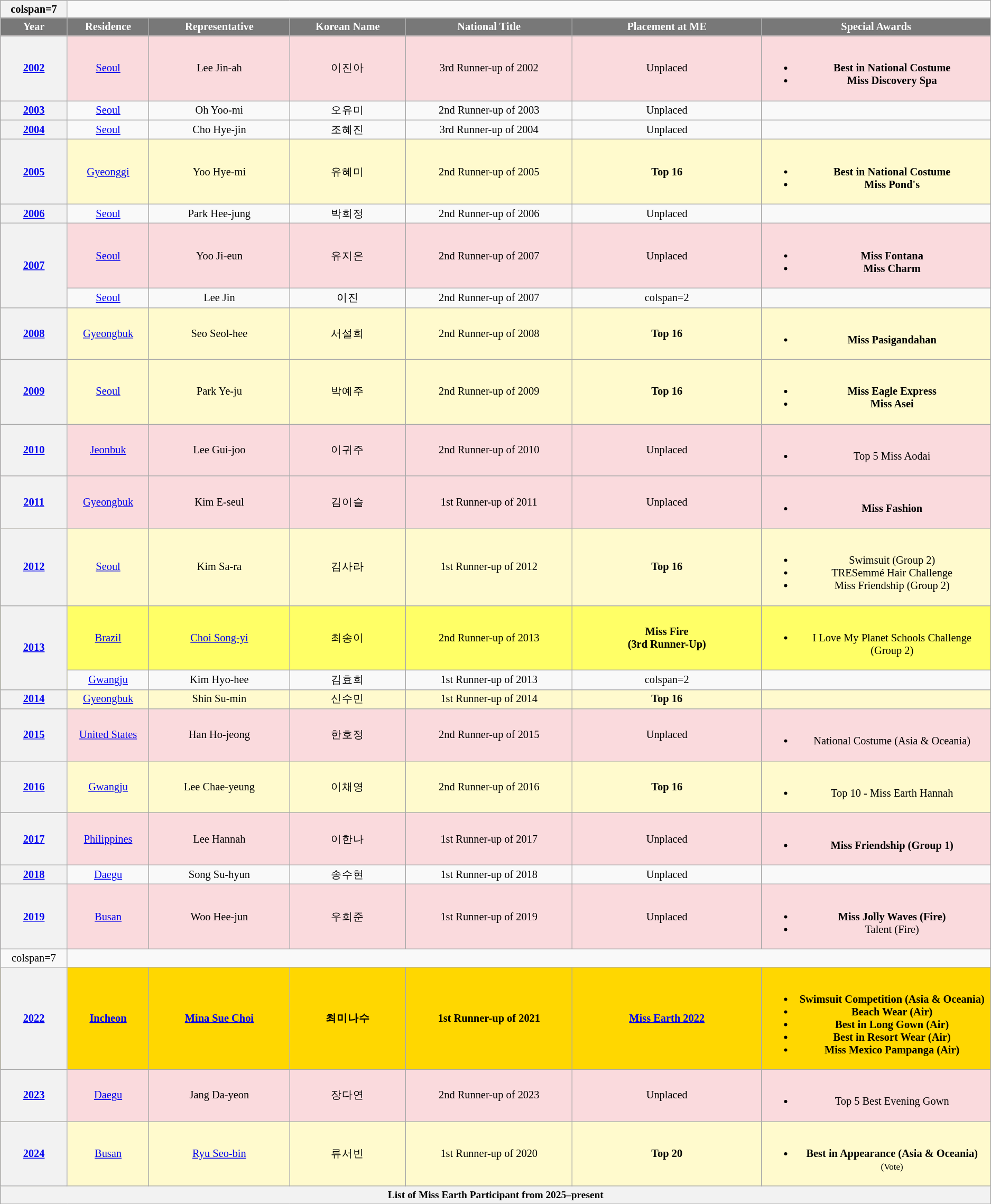<table class="wikitable sortable" style="font-size: 85%; text-align:center">
<tr>
<th>colspan=7 </th>
</tr>
<tr>
<th width="80" style="background-color:#787878;color:#FFFFFF;">Year</th>
<th width="100" style="background-color:#787878;color:#FFFFFF;">Residence</th>
<th width="180" style="background-color:#787878;color:#FFFFFF;">Representative</th>
<th width="150" style="background-color:#787878;color:#FFFFFF;">Korean Name</th>
<th width="220" style="background-color:#787878;color:#FFFFFF;">National Title</th>
<th width="250" style="background-color:#787878;color:#FFFFFF;">Placement at ME</th>
<th width="300" style="background-color:#787878;color:#FFFFFF;">Special Awards</th>
</tr>
<tr style="background-color:#FADADD;: bold">
<th><a href='#'>2002</a></th>
<td><a href='#'>Seoul</a></td>
<td>Lee Jin-ah</td>
<td>이진아</td>
<td>3rd Runner-up of 2002</td>
<td>Unplaced</td>
<td><br><ul><li><strong>Best in National Costume</strong></li><li><strong>Miss Discovery Spa</strong></li></ul></td>
</tr>
<tr>
<th><a href='#'>2003</a></th>
<td><a href='#'>Seoul</a></td>
<td>Oh Yoo-mi</td>
<td>오유미</td>
<td>2nd Runner-up of 2003</td>
<td>Unplaced</td>
<td></td>
</tr>
<tr>
<th><a href='#'>2004</a></th>
<td><a href='#'>Seoul</a></td>
<td>Cho Hye-jin</td>
<td>조혜진</td>
<td>3rd Runner-up of 2004</td>
<td>Unplaced</td>
<td></td>
</tr>
<tr style="background-color:#FFFACD; ">
<th><a href='#'>2005</a></th>
<td><a href='#'>Gyeonggi</a></td>
<td>Yoo Hye-mi</td>
<td>유혜미</td>
<td>2nd Runner-up of 2005</td>
<td><strong>Top 16</strong></td>
<td><br><ul><li><strong>Best in National Costume</strong></li><li><strong>Miss Pond's</strong></li></ul></td>
</tr>
<tr>
<th><a href='#'>2006</a></th>
<td><a href='#'>Seoul</a></td>
<td>Park Hee-jung</td>
<td>박희정</td>
<td>2nd Runner-up of 2006</td>
<td>Unplaced</td>
<td></td>
</tr>
<tr style="background-color:#FADADD;: bold">
<th rowspan="2"><a href='#'>2007</a></th>
<td><a href='#'>Seoul</a></td>
<td>Yoo Ji-eun</td>
<td>유지은</td>
<td>2nd Runner-up of 2007</td>
<td>Unplaced</td>
<td><br><ul><li><strong>Miss Fontana</strong></li><li><strong>Miss Charm</strong></li></ul></td>
</tr>
<tr>
<td><a href='#'>Seoul</a></td>
<td>Lee Jin</td>
<td>이진</td>
<td>2nd Runner-up of 2007</td>
<td>colspan=2 </td>
</tr>
<tr style="background-color:#FFFACD; ">
<th><a href='#'>2008</a></th>
<td><a href='#'>Gyeongbuk</a></td>
<td>Seo Seol-hee</td>
<td>서설희</td>
<td>2nd Runner-up of 2008</td>
<td><strong>Top 16</strong></td>
<td><br><ul><li><strong>Miss Pasigandahan</strong></li></ul></td>
</tr>
<tr style="background-color:#FFFACD; ">
<th><a href='#'>2009</a></th>
<td><a href='#'>Seoul</a></td>
<td>Park Ye-ju</td>
<td>박예주</td>
<td>2nd Runner-up of 2009</td>
<td><strong>Top 16</strong></td>
<td><br><ul><li><strong>Miss Eagle Express</strong></li><li><strong>Miss Asei</strong></li></ul></td>
</tr>
<tr style="background-color:#FADADD;: bold">
<th><a href='#'>2010</a></th>
<td><a href='#'>Jeonbuk</a></td>
<td>Lee Gui-joo</td>
<td>이귀주</td>
<td>2nd Runner-up of 2010</td>
<td>Unplaced</td>
<td><br><ul><li>Top 5 Miss Aodai</li></ul></td>
</tr>
<tr style="background-color:#FADADD;: bold">
<th><a href='#'>2011</a></th>
<td><a href='#'>Gyeongbuk</a></td>
<td>Kim E-seul</td>
<td>김이슬</td>
<td>1st Runner-up of 2011</td>
<td>Unplaced</td>
<td><br><ul><li><strong>Miss Fashion</strong></li></ul></td>
</tr>
<tr style="background-color:#FFFACD; ">
<th><a href='#'>2012</a></th>
<td><a href='#'>Seoul</a></td>
<td>Kim Sa-ra</td>
<td>김사라</td>
<td>1st Runner-up of 2012</td>
<td><strong>Top 16</strong></td>
<td><br><ul><li> Swimsuit (Group 2)</li><li> TRESemmé Hair Challenge</li><li> Miss Friendship (Group 2)</li></ul></td>
</tr>
<tr style="background-color:#FFFF66; ">
<th rowspan="2"><a href='#'>2013</a></th>
<td><a href='#'>Brazil</a></td>
<td><a href='#'>Choi Song-yi</a></td>
<td>최송이</td>
<td>2nd Runner-up of 2013</td>
<td><strong>Miss Fire <br>(3rd Runner-Up)</strong></td>
<td><br><ul><li> I Love My Planet Schools Challenge (Group 2)</li></ul></td>
</tr>
<tr>
<td><a href='#'>Gwangju</a></td>
<td>Kim Hyo-hee</td>
<td>김효희</td>
<td>1st Runner-up of 2013</td>
<td>colspan=2 </td>
</tr>
<tr style="background-color:#FFFACD; ">
<th><a href='#'>2014</a></th>
<td><a href='#'>Gyeongbuk</a></td>
<td>Shin Su-min</td>
<td>신수민</td>
<td>1st Runner-up of 2014</td>
<td><strong>Top 16</strong></td>
<td></td>
</tr>
<tr style="background-color:#FADADD;: bold">
<th><a href='#'>2015</a></th>
<td><a href='#'>United States</a></td>
<td>Han Ho-jeong</td>
<td>한호정</td>
<td>2nd Runner-up of 2015</td>
<td>Unplaced</td>
<td><br><ul><li> National Costume (Asia & Oceania)</li></ul></td>
</tr>
<tr style="background-color:#FFFACD;">
<th><a href='#'>2016</a></th>
<td><a href='#'>Gwangju</a></td>
<td>Lee Chae-yeung</td>
<td>이채영</td>
<td>2nd Runner-up of 2016</td>
<td><strong>Top 16</strong></td>
<td><br><ul><li>Top 10 - Miss Earth Hannah</li></ul></td>
</tr>
<tr style="background-color:#FADADD;: bold">
<th><a href='#'>2017</a></th>
<td><a href='#'>Philippines</a></td>
<td>Lee Hannah</td>
<td>이한나</td>
<td>1st Runner-up of 2017</td>
<td>Unplaced</td>
<td><br><ul><li><strong> Miss Friendship (Group 1)</strong></li></ul></td>
</tr>
<tr>
<th><a href='#'>2018</a></th>
<td><a href='#'>Daegu</a></td>
<td>Song Su-hyun</td>
<td>송수현</td>
<td>1st Runner-up of 2018</td>
<td>Unplaced</td>
<td></td>
</tr>
<tr style="background-color:#FADADD;: bold">
<th><a href='#'>2019</a></th>
<td><a href='#'>Busan</a></td>
<td>Woo Hee-jun</td>
<td>우희준</td>
<td>1st Runner-up of 2019</td>
<td>Unplaced</td>
<td><br><ul><li><strong>Miss Jolly Waves (Fire)</strong></li><li> Talent (Fire)</li></ul></td>
</tr>
<tr>
<td>colspan=7 </td>
</tr>
<tr align="center" style="background:gold; font-weight: bold">
<th><a href='#'>2022</a></th>
<td><a href='#'>Incheon</a></td>
<td><a href='#'>Mina Sue Choi</a></td>
<td>최미나수</td>
<td>1st Runner-up of 2021</td>
<td><a href='#'>Miss Earth 2022</a></td>
<td><br><ul><li><strong> Swimsuit Competition (Asia & Oceania)</strong></li><li><strong> Beach Wear (Air)</strong></li><li><strong> Best in Long Gown (Air)</strong></li><li><strong> Best in Resort Wear (Air)</strong></li><li><strong>Miss Mexico Pampanga (Air)</strong></li></ul></td>
</tr>
<tr style="background-color:#FADADD;: bold">
<th><a href='#'>2023</a></th>
<td><a href='#'>Daegu</a></td>
<td>Jang Da-yeon</td>
<td>장다연</td>
<td>2nd Runner-up of 2023</td>
<td>Unplaced</td>
<td><br><ul><li>Top 5 Best Evening Gown</li></ul></td>
</tr>
<tr style="background-color:#FFFACD;">
<th><a href='#'>2024</a></th>
<td><a href='#'>Busan</a></td>
<td><a href='#'>Ryu Seo-bin</a></td>
<td>류서빈</td>
<td>1st Runner-up of 2020</td>
<td><strong>Top 20</strong></td>
<td><br><ul><li><strong>Best in Appearance (Asia & Oceania)</strong> <small>(Vote)</small></li></ul></td>
</tr>
<tr>
<th colspan="8" style="font-size:95%;">List of Miss Earth Participant from 2025–present</th>
</tr>
<tr>
</tr>
</table>
